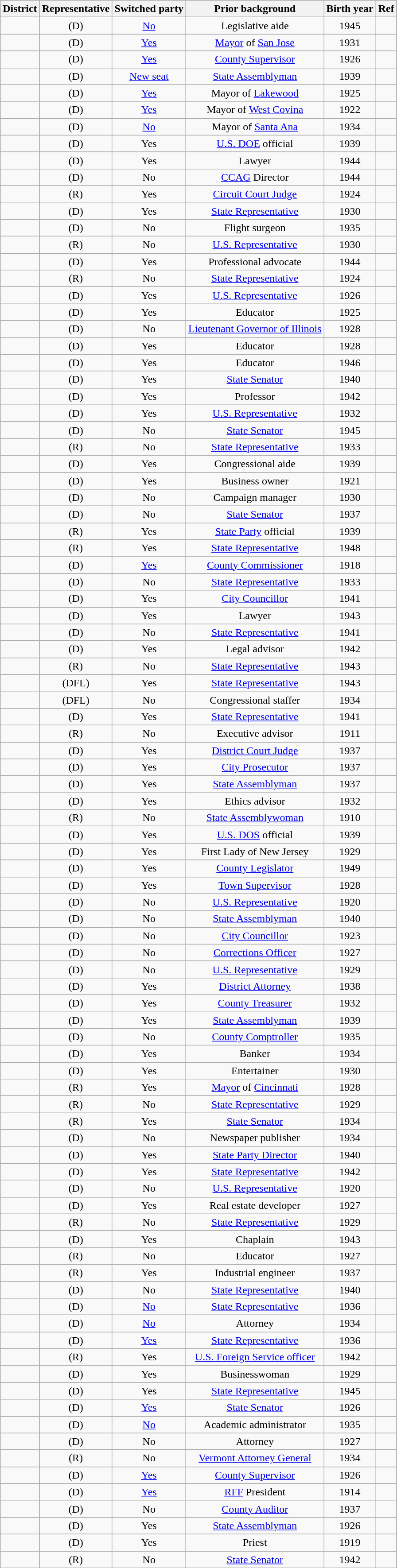<table class="sortable wikitable" style="text-align:center">
<tr>
<th>District</th>
<th>Representative</th>
<th>Switched party</th>
<th>Prior background</th>
<th>Birth year</th>
<th>Ref</th>
</tr>
<tr>
<td></td>
<td> (D)</td>
<td><a href='#'>No</a></td>
<td>Legislative aide</td>
<td>1945</td>
<td></td>
</tr>
<tr>
<td></td>
<td> (D)</td>
<td><a href='#'>Yes</a></td>
<td><a href='#'>Mayor</a> of <a href='#'>San Jose</a></td>
<td>1931</td>
<td></td>
</tr>
<tr>
<td></td>
<td> (D)</td>
<td><a href='#'>Yes</a></td>
<td><a href='#'>County Supervisor</a></td>
<td>1926</td>
<td></td>
</tr>
<tr>
<td></td>
<td> (D)</td>
<td><a href='#'>New seat</a></td>
<td><a href='#'>State Assemblyman</a></td>
<td>1939</td>
<td></td>
</tr>
<tr>
<td></td>
<td> (D)</td>
<td><a href='#'>Yes</a></td>
<td>Mayor of <a href='#'>Lakewood</a></td>
<td>1925</td>
<td></td>
</tr>
<tr>
<td></td>
<td> (D)</td>
<td><a href='#'>Yes</a></td>
<td>Mayor of <a href='#'>West Covina</a></td>
<td>1922</td>
<td></td>
</tr>
<tr>
<td></td>
<td> (D)</td>
<td><a href='#'>No</a></td>
<td>Mayor of <a href='#'>Santa Ana</a></td>
<td>1934</td>
<td></td>
</tr>
<tr>
<td></td>
<td> (D)</td>
<td>Yes</td>
<td><a href='#'>U.S. DOE</a> official</td>
<td>1939</td>
<td></td>
</tr>
<tr>
<td></td>
<td> (D)</td>
<td>Yes</td>
<td>Lawyer</td>
<td>1944</td>
<td></td>
</tr>
<tr>
<td></td>
<td> (D)</td>
<td>No</td>
<td><a href='#'>CCAG</a> Director</td>
<td>1944</td>
<td></td>
</tr>
<tr>
<td></td>
<td> (R)</td>
<td>Yes</td>
<td><a href='#'>Circuit Court Judge</a></td>
<td>1924</td>
<td></td>
</tr>
<tr>
<td></td>
<td> (D)</td>
<td>Yes</td>
<td><a href='#'>State Representative</a></td>
<td>1930</td>
<td></td>
</tr>
<tr>
<td></td>
<td> (D)</td>
<td>No</td>
<td>Flight surgeon</td>
<td>1935</td>
<td></td>
</tr>
<tr>
<td></td>
<td> (R)</td>
<td>No</td>
<td><a href='#'>U.S. Representative</a></td>
<td>1930</td>
<td></td>
</tr>
<tr>
<td></td>
<td> (D)</td>
<td>Yes</td>
<td>Professional advocate</td>
<td>1944</td>
<td></td>
</tr>
<tr>
<td></td>
<td> (R)</td>
<td>No</td>
<td><a href='#'>State Representative</a></td>
<td>1924</td>
<td></td>
</tr>
<tr>
<td></td>
<td> (D)</td>
<td>Yes</td>
<td><a href='#'>U.S. Representative</a></td>
<td>1926</td>
<td></td>
</tr>
<tr>
<td></td>
<td> (D)</td>
<td>Yes</td>
<td>Educator</td>
<td>1925</td>
<td></td>
</tr>
<tr>
<td></td>
<td> (D)</td>
<td>No</td>
<td><a href='#'>Lieutenant Governor of Illinois</a></td>
<td>1928</td>
<td></td>
</tr>
<tr>
<td></td>
<td> (D)</td>
<td>Yes</td>
<td>Educator</td>
<td>1928</td>
<td></td>
</tr>
<tr>
<td></td>
<td> (D)</td>
<td>Yes</td>
<td>Educator</td>
<td>1946</td>
<td></td>
</tr>
<tr>
<td></td>
<td> (D)</td>
<td>Yes</td>
<td><a href='#'>State Senator</a></td>
<td>1940</td>
<td></td>
</tr>
<tr>
<td></td>
<td> (D)</td>
<td>Yes</td>
<td>Professor</td>
<td>1942</td>
<td></td>
</tr>
<tr>
<td></td>
<td> (D)</td>
<td>Yes</td>
<td><a href='#'>U.S. Representative</a></td>
<td>1932</td>
<td></td>
</tr>
<tr>
<td></td>
<td> (D)</td>
<td>No</td>
<td><a href='#'>State Senator</a></td>
<td>1945</td>
<td></td>
</tr>
<tr>
<td></td>
<td> (R)</td>
<td>No</td>
<td><a href='#'>State Representative</a></td>
<td>1933</td>
<td></td>
</tr>
<tr>
<td></td>
<td> (D)</td>
<td>Yes</td>
<td>Congressional aide</td>
<td>1939</td>
<td></td>
</tr>
<tr>
<td></td>
<td> (D)</td>
<td>Yes</td>
<td>Business owner</td>
<td>1921</td>
<td></td>
</tr>
<tr>
<td></td>
<td> (D)</td>
<td>No</td>
<td>Campaign manager</td>
<td>1930</td>
<td></td>
</tr>
<tr>
<td></td>
<td> (D)</td>
<td>No</td>
<td><a href='#'>State Senator</a></td>
<td>1937</td>
<td></td>
</tr>
<tr>
<td></td>
<td> (R)</td>
<td>Yes</td>
<td><a href='#'>State Party</a> official</td>
<td>1939</td>
<td></td>
</tr>
<tr>
<td></td>
<td> (R)</td>
<td>Yes</td>
<td><a href='#'>State Representative</a></td>
<td>1948</td>
<td></td>
</tr>
<tr>
<td></td>
<td> (D)</td>
<td><a href='#'>Yes</a></td>
<td><a href='#'>County Commissioner</a></td>
<td>1918</td>
<td></td>
</tr>
<tr>
<td></td>
<td> (D)</td>
<td>No</td>
<td><a href='#'>State Representative</a></td>
<td>1933</td>
<td></td>
</tr>
<tr>
<td></td>
<td> (D)</td>
<td>Yes</td>
<td><a href='#'>City Councillor</a></td>
<td>1941</td>
<td></td>
</tr>
<tr>
<td></td>
<td> (D)</td>
<td>Yes</td>
<td>Lawyer</td>
<td>1943</td>
<td></td>
</tr>
<tr>
<td></td>
<td> (D)</td>
<td>No</td>
<td><a href='#'>State Representative</a></td>
<td>1941</td>
<td></td>
</tr>
<tr>
<td></td>
<td> (D)</td>
<td>Yes</td>
<td>Legal advisor</td>
<td>1942</td>
<td></td>
</tr>
<tr>
<td></td>
<td> (R)</td>
<td>No</td>
<td><a href='#'>State Representative</a></td>
<td>1943</td>
<td></td>
</tr>
<tr>
<td></td>
<td> (DFL)</td>
<td>Yes</td>
<td><a href='#'>State Representative</a></td>
<td>1943</td>
<td></td>
</tr>
<tr>
<td></td>
<td> (DFL)</td>
<td>No</td>
<td>Congressional staffer</td>
<td>1934</td>
<td></td>
</tr>
<tr>
<td></td>
<td> (D)</td>
<td>Yes</td>
<td><a href='#'>State Representative</a></td>
<td>1941</td>
<td></td>
</tr>
<tr>
<td></td>
<td> (R)</td>
<td>No</td>
<td>Executive advisor</td>
<td>1911</td>
<td></td>
</tr>
<tr>
<td></td>
<td> (D)</td>
<td>Yes</td>
<td><a href='#'>District Court Judge</a></td>
<td>1937</td>
<td></td>
</tr>
<tr>
<td></td>
<td> (D)</td>
<td>Yes</td>
<td><a href='#'>City Prosecutor</a></td>
<td>1937</td>
<td></td>
</tr>
<tr>
<td></td>
<td> (D)</td>
<td>Yes</td>
<td><a href='#'>State Assemblyman</a></td>
<td>1937</td>
<td></td>
</tr>
<tr>
<td></td>
<td> (D)</td>
<td>Yes</td>
<td>Ethics advisor</td>
<td>1932</td>
<td></td>
</tr>
<tr>
<td></td>
<td> (R)</td>
<td>No</td>
<td><a href='#'>State Assemblywoman</a></td>
<td>1910</td>
<td></td>
</tr>
<tr>
<td></td>
<td> (D)</td>
<td>Yes</td>
<td><a href='#'>U.S. DOS</a> official</td>
<td>1939</td>
<td></td>
</tr>
<tr>
<td></td>
<td> (D)</td>
<td>Yes</td>
<td>First Lady of New Jersey</td>
<td>1929</td>
<td></td>
</tr>
<tr>
<td></td>
<td> (D)</td>
<td>Yes</td>
<td><a href='#'>County Legislator</a></td>
<td>1949</td>
<td></td>
</tr>
<tr>
<td></td>
<td> (D)</td>
<td>Yes</td>
<td><a href='#'>Town Supervisor</a></td>
<td>1928</td>
<td></td>
</tr>
<tr>
<td></td>
<td> (D)</td>
<td>No</td>
<td><a href='#'>U.S. Representative</a></td>
<td>1920</td>
<td></td>
</tr>
<tr>
<td></td>
<td> (D)</td>
<td>No</td>
<td><a href='#'>State Assemblyman</a></td>
<td>1940</td>
<td></td>
</tr>
<tr>
<td></td>
<td> (D)</td>
<td>No</td>
<td><a href='#'>City Councillor</a></td>
<td>1923</td>
<td></td>
</tr>
<tr>
<td></td>
<td> (D)</td>
<td>No</td>
<td><a href='#'>Corrections Officer</a></td>
<td>1927</td>
<td></td>
</tr>
<tr>
<td></td>
<td> (D)</td>
<td>No</td>
<td><a href='#'>U.S. Representative</a></td>
<td>1929</td>
<td></td>
</tr>
<tr>
<td></td>
<td> (D)</td>
<td>Yes</td>
<td><a href='#'>District Attorney</a></td>
<td>1938</td>
<td></td>
</tr>
<tr>
<td></td>
<td> (D)</td>
<td>Yes</td>
<td><a href='#'>County Treasurer</a></td>
<td>1932</td>
<td></td>
</tr>
<tr>
<td></td>
<td> (D)</td>
<td>Yes</td>
<td><a href='#'>State Assemblyman</a></td>
<td>1939</td>
<td></td>
</tr>
<tr>
<td></td>
<td> (D)</td>
<td>No</td>
<td><a href='#'>County Comptroller</a></td>
<td>1935</td>
<td></td>
</tr>
<tr>
<td></td>
<td> (D)</td>
<td>Yes</td>
<td>Banker</td>
<td>1934</td>
<td></td>
</tr>
<tr>
<td></td>
<td> (D)</td>
<td>Yes</td>
<td>Entertainer</td>
<td>1930</td>
<td></td>
</tr>
<tr>
<td></td>
<td> (R)</td>
<td>Yes</td>
<td><a href='#'>Mayor</a> of <a href='#'>Cincinnati</a></td>
<td>1928</td>
<td></td>
</tr>
<tr>
<td></td>
<td> (R)</td>
<td>No</td>
<td><a href='#'>State Representative</a></td>
<td>1929</td>
<td></td>
</tr>
<tr>
<td></td>
<td> (R)</td>
<td>Yes</td>
<td><a href='#'>State Senator</a></td>
<td>1934</td>
<td></td>
</tr>
<tr>
<td></td>
<td> (D)</td>
<td>No</td>
<td>Newspaper publisher</td>
<td>1934</td>
<td></td>
</tr>
<tr>
<td></td>
<td> (D)</td>
<td>Yes</td>
<td><a href='#'>State Party Director</a></td>
<td>1940</td>
<td></td>
</tr>
<tr>
<td></td>
<td> (D)</td>
<td>Yes</td>
<td><a href='#'>State Representative</a></td>
<td>1942</td>
<td></td>
</tr>
<tr>
<td></td>
<td> (D)</td>
<td>No</td>
<td><a href='#'>U.S. Representative</a></td>
<td>1920</td>
<td></td>
</tr>
<tr>
<td></td>
<td> (D)</td>
<td>Yes</td>
<td>Real estate developer</td>
<td>1927</td>
<td></td>
</tr>
<tr>
<td></td>
<td> (R)</td>
<td>No</td>
<td><a href='#'>State Representative</a></td>
<td>1929</td>
<td></td>
</tr>
<tr>
<td></td>
<td> (D)</td>
<td>Yes</td>
<td>Chaplain</td>
<td>1943</td>
<td></td>
</tr>
<tr>
<td></td>
<td> (R)</td>
<td>No</td>
<td>Educator</td>
<td>1927</td>
<td></td>
</tr>
<tr>
<td></td>
<td> (R)</td>
<td>Yes</td>
<td>Industrial engineer</td>
<td>1937</td>
<td></td>
</tr>
<tr>
<td></td>
<td> (D)</td>
<td>No</td>
<td><a href='#'>State Representative</a></td>
<td>1940</td>
<td></td>
</tr>
<tr>
<td></td>
<td> (D)</td>
<td><a href='#'>No</a></td>
<td><a href='#'>State Representative</a></td>
<td>1936</td>
<td></td>
</tr>
<tr>
<td></td>
<td> (D)</td>
<td><a href='#'>No</a></td>
<td>Attorney</td>
<td>1934</td>
<td></td>
</tr>
<tr>
<td></td>
<td> (D)</td>
<td><a href='#'>Yes</a></td>
<td><a href='#'>State Representative</a></td>
<td>1936</td>
<td></td>
</tr>
<tr>
<td></td>
<td> (R)</td>
<td>Yes</td>
<td><a href='#'>U.S. Foreign Service officer</a></td>
<td>1942</td>
<td></td>
</tr>
<tr>
<td></td>
<td> (D)</td>
<td>Yes</td>
<td>Businesswoman</td>
<td>1929</td>
<td></td>
</tr>
<tr>
<td></td>
<td> (D)</td>
<td>Yes</td>
<td><a href='#'>State Representative</a></td>
<td>1945</td>
<td></td>
</tr>
<tr>
<td></td>
<td> (D)</td>
<td><a href='#'>Yes</a></td>
<td><a href='#'>State Senator</a></td>
<td>1926</td>
<td></td>
</tr>
<tr>
<td></td>
<td> (D)</td>
<td><a href='#'>No</a></td>
<td>Academic administrator</td>
<td>1935</td>
<td></td>
</tr>
<tr>
<td></td>
<td> (D)</td>
<td>No</td>
<td>Attorney</td>
<td>1927</td>
<td></td>
</tr>
<tr>
<td></td>
<td> (R)</td>
<td>No</td>
<td><a href='#'>Vermont Attorney General</a></td>
<td>1934</td>
<td></td>
</tr>
<tr>
<td></td>
<td> (D)</td>
<td><a href='#'>Yes</a></td>
<td><a href='#'>County Supervisor</a></td>
<td>1926</td>
<td></td>
</tr>
<tr>
<td></td>
<td> (D)</td>
<td><a href='#'>Yes</a></td>
<td><a href='#'>RFF</a> President</td>
<td>1914</td>
<td></td>
</tr>
<tr>
<td></td>
<td> (D)</td>
<td>No</td>
<td><a href='#'>County Auditor</a></td>
<td>1937</td>
<td></td>
</tr>
<tr>
<td></td>
<td> (D)</td>
<td>Yes</td>
<td><a href='#'>State Assemblyman</a></td>
<td>1926</td>
<td></td>
</tr>
<tr>
<td></td>
<td> (D)</td>
<td>Yes</td>
<td>Priest</td>
<td>1919</td>
<td></td>
</tr>
<tr>
<td></td>
<td> (R)</td>
<td>No</td>
<td><a href='#'>State Senator</a></td>
<td>1942</td>
<td></td>
</tr>
</table>
